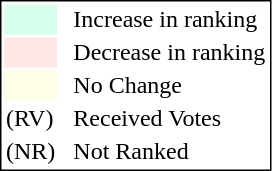<table style="border:1px solid black;">
<tr>
<td style="background:#D8FFEB; width:20px;"></td>
<td> </td>
<td>Increase in ranking</td>
</tr>
<tr>
<td style="background:#FFE6E6; width:20px;"></td>
<td> </td>
<td>Decrease in ranking</td>
</tr>
<tr>
<td style="background:#FFFFE6; width:20px;"></td>
<td> </td>
<td>No Change</td>
</tr>
<tr>
<td>(RV)</td>
<td> </td>
<td>Received Votes</td>
</tr>
<tr>
<td>(NR)</td>
<td> </td>
<td>Not Ranked</td>
</tr>
</table>
